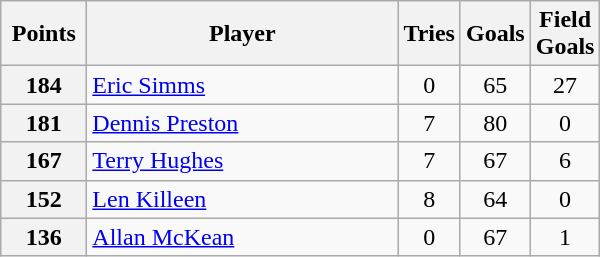<table class="wikitable" style="text-align:left;">
<tr>
<th width=50>Points</th>
<th width=200>Player</th>
<th width=30>Tries</th>
<th width=30>Goals</th>
<th width=30>Field Goals</th>
</tr>
<tr>
<th>184</th>
<td> <a href='#'>Eric Simms</a></td>
<td align=center>0</td>
<td align=center>65</td>
<td align=center>27</td>
</tr>
<tr>
<th>181</th>
<td> <a href='#'>Dennis Preston</a></td>
<td align=center>7</td>
<td align=center>80</td>
<td align=center>0</td>
</tr>
<tr>
<th>167</th>
<td> <a href='#'>Terry Hughes</a></td>
<td align=center>7</td>
<td align=center>67</td>
<td align=center>6</td>
</tr>
<tr>
<th>152</th>
<td> <a href='#'>Len Killeen</a></td>
<td align=center>8</td>
<td align=center>64</td>
<td align=center>0</td>
</tr>
<tr>
<th>136</th>
<td> <a href='#'>Allan McKean</a></td>
<td align=center>0</td>
<td align=center>67</td>
<td align=center>1</td>
</tr>
</table>
